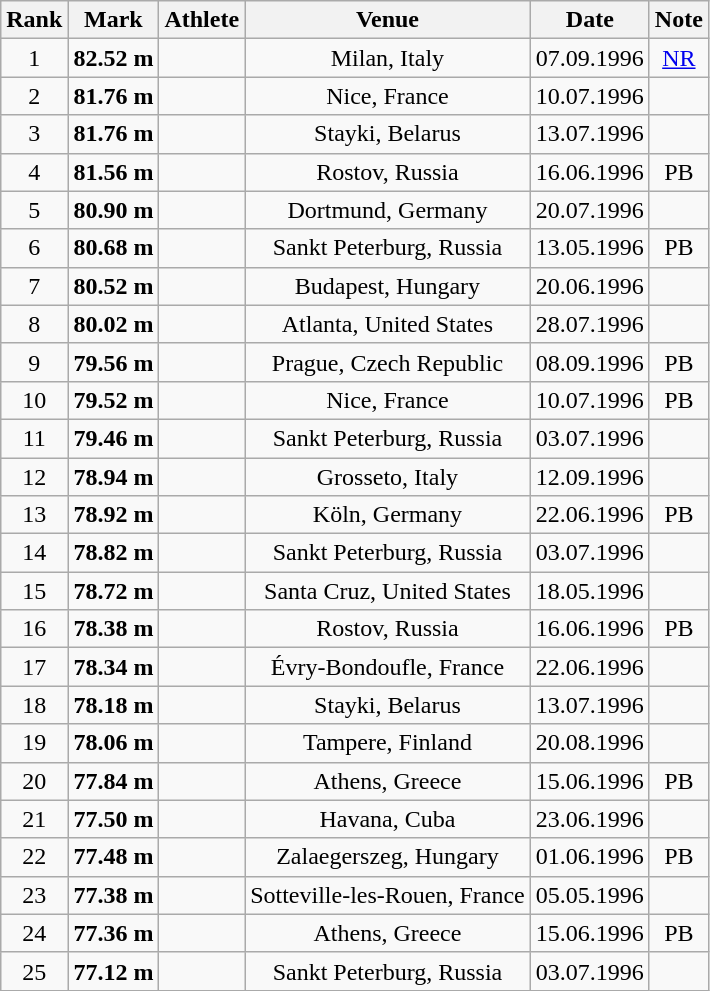<table class="wikitable" style="text-align:center;">
<tr>
<th>Rank</th>
<th>Mark</th>
<th>Athlete</th>
<th>Venue</th>
<th>Date</th>
<th>Note</th>
</tr>
<tr>
<td>1</td>
<td><strong>82.52 m</strong></td>
<td align=left></td>
<td>Milan, Italy</td>
<td>07.09.1996</td>
<td><a href='#'>NR</a></td>
</tr>
<tr>
<td>2</td>
<td><strong>81.76 m</strong></td>
<td align=left></td>
<td>Nice, France</td>
<td>10.07.1996</td>
<td></td>
</tr>
<tr>
<td>3</td>
<td><strong>81.76 m</strong></td>
<td align=left></td>
<td>Stayki, Belarus</td>
<td>13.07.1996</td>
<td></td>
</tr>
<tr>
<td>4</td>
<td><strong>81.56 m</strong></td>
<td align=left></td>
<td>Rostov, Russia</td>
<td>16.06.1996</td>
<td>PB</td>
</tr>
<tr>
<td>5</td>
<td><strong>80.90 m</strong></td>
<td align=left></td>
<td>Dortmund, Germany</td>
<td>20.07.1996</td>
<td></td>
</tr>
<tr>
<td>6</td>
<td><strong>80.68 m</strong></td>
<td align=left></td>
<td>Sankt Peterburg, Russia</td>
<td>13.05.1996</td>
<td>PB</td>
</tr>
<tr>
<td>7</td>
<td><strong>80.52 m</strong></td>
<td align=left></td>
<td>Budapest, Hungary</td>
<td>20.06.1996</td>
<td></td>
</tr>
<tr>
<td>8</td>
<td><strong>80.02 m</strong></td>
<td align=left></td>
<td>Atlanta, United States</td>
<td>28.07.1996</td>
<td></td>
</tr>
<tr>
<td>9</td>
<td><strong>79.56 m</strong></td>
<td align=left></td>
<td>Prague, Czech Republic</td>
<td>08.09.1996</td>
<td>PB</td>
</tr>
<tr>
<td>10</td>
<td><strong>79.52 m</strong></td>
<td align=left></td>
<td>Nice, France</td>
<td>10.07.1996</td>
<td>PB</td>
</tr>
<tr>
<td>11</td>
<td><strong>79.46 m</strong></td>
<td align=left></td>
<td>Sankt Peterburg, Russia</td>
<td>03.07.1996</td>
<td></td>
</tr>
<tr>
<td>12</td>
<td><strong>78.94 m</strong></td>
<td align=left></td>
<td>Grosseto, Italy</td>
<td>12.09.1996</td>
<td></td>
</tr>
<tr>
<td>13</td>
<td><strong>78.92 m</strong></td>
<td align=left></td>
<td>Köln, Germany</td>
<td>22.06.1996</td>
<td>PB</td>
</tr>
<tr>
<td>14</td>
<td><strong>78.82 m</strong></td>
<td align=left></td>
<td>Sankt Peterburg, Russia</td>
<td>03.07.1996</td>
<td></td>
</tr>
<tr>
<td>15</td>
<td><strong>78.72 m</strong></td>
<td align=left></td>
<td>Santa Cruz, United States</td>
<td>18.05.1996</td>
<td></td>
</tr>
<tr>
<td>16</td>
<td><strong>78.38 m</strong></td>
<td align=left></td>
<td>Rostov, Russia</td>
<td>16.06.1996</td>
<td>PB</td>
</tr>
<tr>
<td>17</td>
<td><strong>78.34 m</strong></td>
<td align=left></td>
<td>Évry-Bondoufle, France</td>
<td>22.06.1996</td>
<td></td>
</tr>
<tr>
<td>18</td>
<td><strong>78.18 m</strong></td>
<td align=left></td>
<td>Stayki, Belarus</td>
<td>13.07.1996</td>
<td></td>
</tr>
<tr>
<td>19</td>
<td><strong>78.06 m</strong></td>
<td align=left></td>
<td>Tampere, Finland</td>
<td>20.08.1996</td>
<td></td>
</tr>
<tr>
<td>20</td>
<td><strong>77.84 m</strong></td>
<td align=left></td>
<td>Athens, Greece</td>
<td>15.06.1996</td>
<td>PB</td>
</tr>
<tr>
<td>21</td>
<td><strong>77.50 m</strong></td>
<td align=left></td>
<td>Havana, Cuba</td>
<td>23.06.1996</td>
<td></td>
</tr>
<tr>
<td>22</td>
<td><strong>77.48 m</strong></td>
<td align=left></td>
<td>Zalaegerszeg, Hungary</td>
<td>01.06.1996</td>
<td>PB</td>
</tr>
<tr>
<td>23</td>
<td><strong>77.38 m</strong></td>
<td align=left></td>
<td>Sotteville-les-Rouen, France</td>
<td>05.05.1996</td>
<td></td>
</tr>
<tr>
<td>24</td>
<td><strong>77.36 m</strong></td>
<td align=left></td>
<td>Athens, Greece</td>
<td>15.06.1996</td>
<td>PB</td>
</tr>
<tr>
<td>25</td>
<td><strong>77.12 m</strong></td>
<td align=left></td>
<td>Sankt Peterburg, Russia</td>
<td>03.07.1996</td>
<td></td>
</tr>
</table>
